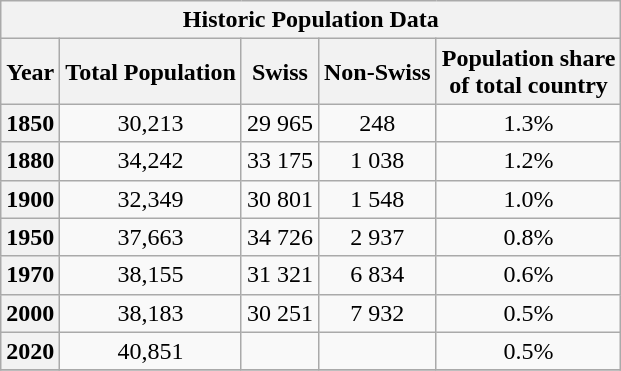<table class="wikitable collapsible">
<tr>
<th colspan="5">Historic Population Data</th>
</tr>
<tr>
<th>Year</th>
<th>Total Population</th>
<th>Swiss</th>
<th>Non-Swiss</th>
<th>Population share <br>of total country</th>
</tr>
<tr>
<th scope="row">1850</th>
<td rowspan="1" align="center">30,213</td>
<td rowspan="1" align="center">29 965</td>
<td rowspan="1" align="center">248</td>
<td align="center">1.3%</td>
</tr>
<tr>
<th>1880</th>
<td rowspan="1" align="center">34,242</td>
<td rowspan="1" align="center">33 175</td>
<td rowspan="1" align="center">1 038</td>
<td align="center"align="center">1.2%</td>
</tr>
<tr>
<th scope="row">1900</th>
<td rowspan="1" align="center">32,349</td>
<td rowspan="1" align="center">30 801</td>
<td rowspan="1" align="center">1 548</td>
<td align="center">1.0%</td>
</tr>
<tr>
<th scope="row">1950</th>
<td rowspan="1" align="center">37,663</td>
<td rowspan="1" align="center">34 726</td>
<td rowspan="1" align="center">2 937</td>
<td align="center">0.8%</td>
</tr>
<tr>
<th scope="row">1970</th>
<td rowspan="1" align="center">38,155</td>
<td rowspan="1" align="center">31 321</td>
<td rowspan="1" align="center">6 834</td>
<td align="center">0.6%</td>
</tr>
<tr>
<th>2000</th>
<td align="center">38,183</td>
<td align="center">30 251</td>
<td rowspan="1" align="center">7 932</td>
<td align="center">0.5%</td>
</tr>
<tr>
<th scope="row">2020</th>
<td align="center">40,851</td>
<td align="center"></td>
<td align="center"></td>
<td align="center">0.5%</td>
</tr>
<tr>
</tr>
</table>
